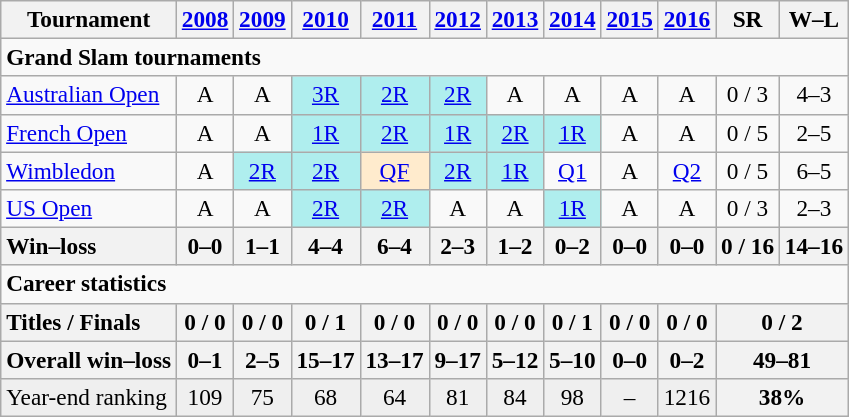<table class=wikitable style=text-align:center;font-size:97%>
<tr>
<th>Tournament</th>
<th><a href='#'>2008</a></th>
<th><a href='#'>2009</a></th>
<th><a href='#'>2010</a></th>
<th><a href='#'>2011</a></th>
<th><a href='#'>2012</a></th>
<th><a href='#'>2013</a></th>
<th><a href='#'>2014</a></th>
<th><a href='#'>2015</a></th>
<th><a href='#'>2016</a></th>
<th>SR</th>
<th>W–L</th>
</tr>
<tr>
<td colspan=12 align=left><strong>Grand Slam tournaments</strong></td>
</tr>
<tr>
<td align=left><a href='#'>Australian Open</a></td>
<td>A</td>
<td>A</td>
<td bgcolor=afeeee><a href='#'>3R</a></td>
<td bgcolor=afeeee><a href='#'>2R</a></td>
<td bgcolor=afeeee><a href='#'>2R</a></td>
<td>A</td>
<td>A</td>
<td>A</td>
<td>A</td>
<td>0 / 3</td>
<td>4–3</td>
</tr>
<tr>
<td align=left><a href='#'>French Open</a></td>
<td>A</td>
<td>A</td>
<td bgcolor=afeeee><a href='#'>1R</a></td>
<td bgcolor=afeeee><a href='#'>2R</a></td>
<td bgcolor=afeeee><a href='#'>1R</a></td>
<td bgcolor=afeeee><a href='#'>2R</a></td>
<td bgcolor=afeeee><a href='#'>1R</a></td>
<td>A</td>
<td>A</td>
<td>0 / 5</td>
<td>2–5</td>
</tr>
<tr>
<td align=left><a href='#'>Wimbledon</a></td>
<td>A</td>
<td bgcolor=afeeee><a href='#'>2R</a></td>
<td bgcolor=afeeee><a href='#'>2R</a></td>
<td bgcolor=ffebcd><a href='#'>QF</a></td>
<td bgcolor=afeeee><a href='#'>2R</a></td>
<td bgcolor=afeeee><a href='#'>1R</a></td>
<td><a href='#'>Q1</a></td>
<td>A</td>
<td><a href='#'>Q2</a></td>
<td>0 / 5</td>
<td>6–5</td>
</tr>
<tr>
<td align=left><a href='#'>US Open</a></td>
<td>A</td>
<td>A</td>
<td bgcolor=afeeee><a href='#'>2R</a></td>
<td bgcolor=afeeee><a href='#'>2R</a></td>
<td>A</td>
<td>A</td>
<td bgcolor=afeeee><a href='#'>1R</a></td>
<td>A</td>
<td>A</td>
<td>0 / 3</td>
<td>2–3</td>
</tr>
<tr>
<th style=text-align:left>Win–loss</th>
<th>0–0</th>
<th>1–1</th>
<th>4–4</th>
<th>6–4</th>
<th>2–3</th>
<th>1–2</th>
<th>0–2</th>
<th>0–0</th>
<th>0–0</th>
<th>0 / 16</th>
<th>14–16</th>
</tr>
<tr>
<td colspan=12 align=left><strong>Career statistics</strong></td>
</tr>
<tr>
<th style=text-align:left>Titles / Finals</th>
<th>0 / 0</th>
<th>0 / 0</th>
<th>0 / 1</th>
<th>0 / 0</th>
<th>0 / 0</th>
<th>0 / 0</th>
<th>0 / 1</th>
<th>0 / 0</th>
<th>0 / 0</th>
<th colspan=2>0 / 2</th>
</tr>
<tr>
<th style=text-align:left>Overall win–loss</th>
<th>0–1</th>
<th>2–5</th>
<th>15–17</th>
<th>13–17</th>
<th>9–17</th>
<th>5–12</th>
<th>5–10</th>
<th>0–0</th>
<th>0–2</th>
<th colspan=2>49–81</th>
</tr>
<tr bgcolor=EFEFEF>
<td align=left>Year-end ranking</td>
<td>109</td>
<td>75</td>
<td>68</td>
<td>64</td>
<td>81</td>
<td>84</td>
<td>98</td>
<td>–</td>
<td>1216</td>
<th colspan=2>38%</th>
</tr>
</table>
